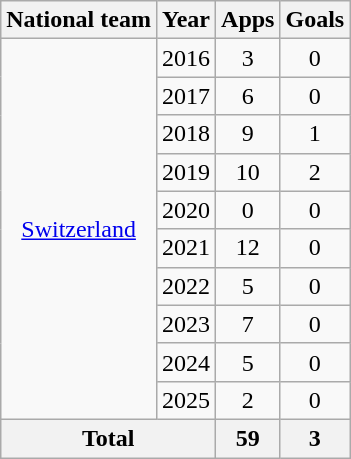<table class="wikitable" style="text-align:center">
<tr>
<th>National team</th>
<th>Year</th>
<th>Apps</th>
<th>Goals</th>
</tr>
<tr>
<td rowspan="10"><a href='#'>Switzerland</a></td>
<td>2016</td>
<td>3</td>
<td>0</td>
</tr>
<tr>
<td>2017</td>
<td>6</td>
<td>0</td>
</tr>
<tr>
<td>2018</td>
<td>9</td>
<td>1</td>
</tr>
<tr>
<td>2019</td>
<td>10</td>
<td>2</td>
</tr>
<tr>
<td>2020</td>
<td>0</td>
<td>0</td>
</tr>
<tr>
<td>2021</td>
<td>12</td>
<td>0</td>
</tr>
<tr>
<td>2022</td>
<td>5</td>
<td>0</td>
</tr>
<tr>
<td>2023</td>
<td>7</td>
<td>0</td>
</tr>
<tr>
<td>2024</td>
<td>5</td>
<td>0</td>
</tr>
<tr>
<td>2025</td>
<td>2</td>
<td>0</td>
</tr>
<tr>
<th colspan="2">Total</th>
<th>59</th>
<th>3</th>
</tr>
</table>
